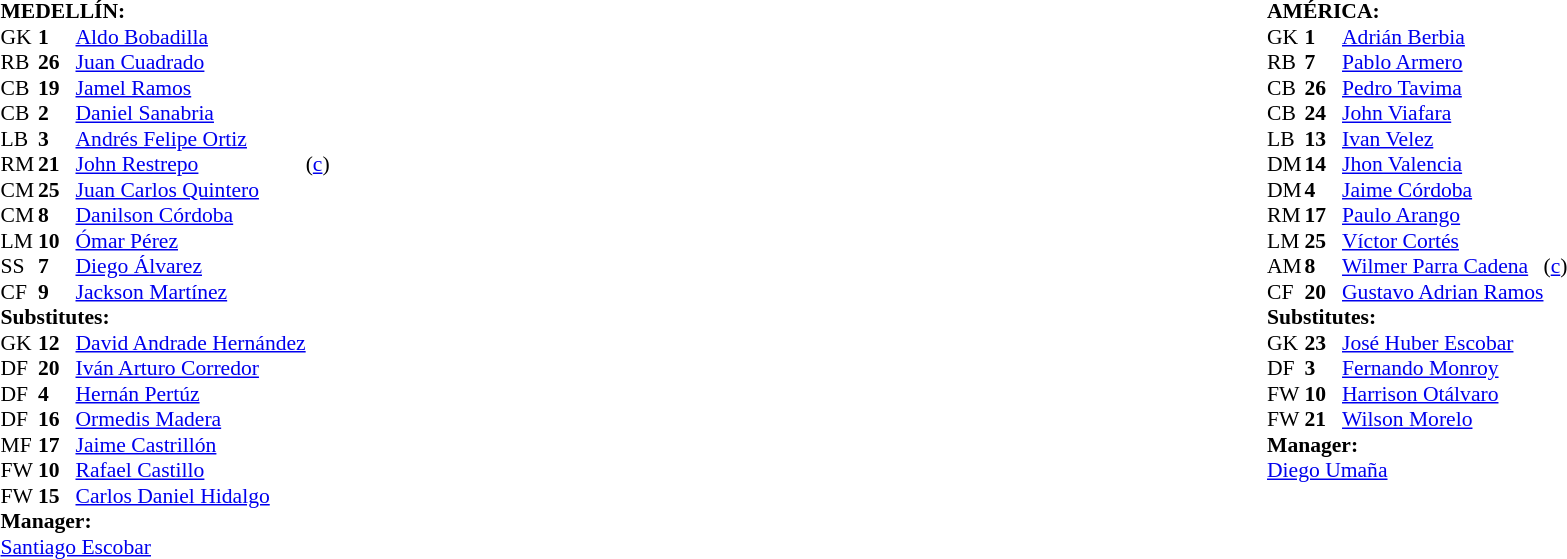<table width="100%">
<tr>
<td valign="top" width="50%"><br><table style="font-size: 90%" cellspacing="0" cellpadding="0">
<tr>
<td colspan="4"><strong>MEDELLÍN:</strong></td>
</tr>
<tr>
<th width=25></th>
<th width=25></th>
</tr>
<tr>
<td>GK</td>
<td><strong>1</strong></td>
<td> <a href='#'>Aldo Bobadilla</a></td>
</tr>
<tr>
<td>RB</td>
<td><strong>26</strong></td>
<td> <a href='#'>Juan Cuadrado</a></td>
</tr>
<tr>
<td>CB</td>
<td><strong>19</strong></td>
<td> <a href='#'>Jamel Ramos</a></td>
<td></td>
<td> </td>
</tr>
<tr>
<td>CB</td>
<td><strong>2</strong></td>
<td> <a href='#'>Daniel Sanabria</a></td>
</tr>
<tr>
<td>LB</td>
<td><strong>3</strong></td>
<td> <a href='#'>Andrés Felipe Ortiz</a></td>
<td></td>
<td></td>
</tr>
<tr>
<td>RM</td>
<td><strong>21</strong></td>
<td> <a href='#'>John Restrepo</a></td>
<td></td>
<td>(<a href='#'>c</a>)</td>
</tr>
<tr>
<td>CM</td>
<td><strong>25</strong></td>
<td> <a href='#'>Juan Carlos Quintero</a></td>
</tr>
<tr>
<td>CM</td>
<td><strong>8</strong></td>
<td> <a href='#'>Danilson Córdoba</a></td>
<td></td>
<td></td>
</tr>
<tr>
<td>LM</td>
<td><strong>10</strong></td>
<td> <a href='#'>Ómar Pérez</a></td>
<td></td>
<td></td>
</tr>
<tr>
<td>SS</td>
<td><strong>7</strong></td>
<td> <a href='#'>Diego Álvarez</a></td>
<td></td>
<td></td>
</tr>
<tr>
<td>CF</td>
<td><strong>9</strong></td>
<td> <a href='#'>Jackson Martínez</a></td>
<td></td>
<td></td>
</tr>
<tr>
<td colspan=3><strong>Substitutes:</strong></td>
</tr>
<tr>
<td>GK</td>
<td><strong>12</strong></td>
<td> <a href='#'>David Andrade Hernández</a></td>
</tr>
<tr>
<td>DF</td>
<td><strong>20</strong></td>
<td> <a href='#'>Iván Arturo Corredor</a></td>
<td></td>
<td></td>
</tr>
<tr>
<td>DF</td>
<td><strong>4</strong></td>
<td> <a href='#'>Hernán Pertúz</a></td>
<td></td>
<td></td>
</tr>
<tr>
<td>DF</td>
<td><strong>16</strong></td>
<td> <a href='#'>Ormedis Madera</a></td>
<td></td>
<td></td>
</tr>
<tr>
<td>MF</td>
<td><strong>17</strong></td>
<td> <a href='#'>Jaime Castrillón</a></td>
<td></td>
<td></td>
</tr>
<tr>
<td>FW</td>
<td><strong>10</strong></td>
<td> <a href='#'>Rafael Castillo</a></td>
</tr>
<tr>
<td>FW</td>
<td><strong>15</strong></td>
<td> <a href='#'>Carlos Daniel Hidalgo</a></td>
<td></td>
<td></td>
</tr>
<tr>
<td colspan=3><strong>Manager:</strong></td>
</tr>
<tr>
<td colspan=4> <a href='#'>Santiago Escobar</a></td>
</tr>
</table>
</td>
<td valign="top" width="50%"><br><table style="font-size: 90%" cellspacing="0" cellpadding="0" align=center>
<tr>
<td colspan="4"><strong>AMÉRICA:</strong></td>
</tr>
<tr>
<th width=25></th>
<th width=25></th>
</tr>
<tr>
<td>GK</td>
<td><strong>1</strong></td>
<td> <a href='#'>Adrián Berbia</a></td>
</tr>
<tr>
<td>RB</td>
<td><strong>7</strong></td>
<td> <a href='#'>Pablo Armero</a></td>
<td></td>
<td></td>
</tr>
<tr>
<td>CB</td>
<td><strong>26</strong></td>
<td> <a href='#'>Pedro Tavima</a></td>
<td></td>
</tr>
<tr>
<td>CB</td>
<td><strong>24</strong></td>
<td> <a href='#'>John Viafara</a></td>
</tr>
<tr>
<td>LB</td>
<td><strong>13</strong></td>
<td> <a href='#'>Ivan Velez</a></td>
<td></td>
<td></td>
</tr>
<tr>
<td>DM</td>
<td><strong>14</strong></td>
<td> <a href='#'>Jhon Valencia</a></td>
<td></td>
<td></td>
</tr>
<tr>
<td>DM</td>
<td><strong>4</strong></td>
<td> <a href='#'>Jaime Córdoba</a></td>
<td></td>
<td></td>
</tr>
<tr>
<td>RM</td>
<td><strong>17</strong></td>
<td> <a href='#'>Paulo Arango</a></td>
</tr>
<tr>
<td>LM</td>
<td><strong>25</strong></td>
<td> <a href='#'>Víctor Cortés</a></td>
<td></td>
<td>  </td>
</tr>
<tr>
<td>AM</td>
<td><strong>8</strong></td>
<td> <a href='#'>Wilmer Parra Cadena</a></td>
<td></td>
<td>(<a href='#'>c</a>) </td>
</tr>
<tr>
<td>CF</td>
<td><strong>20</strong></td>
<td> <a href='#'>Gustavo Adrian Ramos</a></td>
</tr>
<tr>
<td colspan=3><strong>Substitutes:</strong></td>
</tr>
<tr>
<td>GK</td>
<td><strong>23</strong></td>
<td> <a href='#'>José Huber Escobar</a></td>
</tr>
<tr>
<td>DF</td>
<td><strong>3</strong></td>
<td> <a href='#'>Fernando Monroy</a></td>
<td></td>
<td></td>
</tr>
<tr>
<td>FW</td>
<td><strong>10</strong></td>
<td> <a href='#'>Harrison Otálvaro</a></td>
<td></td>
<td></td>
</tr>
<tr>
<td>FW</td>
<td><strong>21</strong></td>
<td> <a href='#'>Wilson Morelo</a></td>
<td></td>
<td></td>
</tr>
<tr>
<td colspan=3><strong>Manager:</strong></td>
</tr>
<tr>
<td colspan=4> <a href='#'>Diego Umaña</a></td>
</tr>
<tr>
</tr>
</table>
</td>
</tr>
</table>
